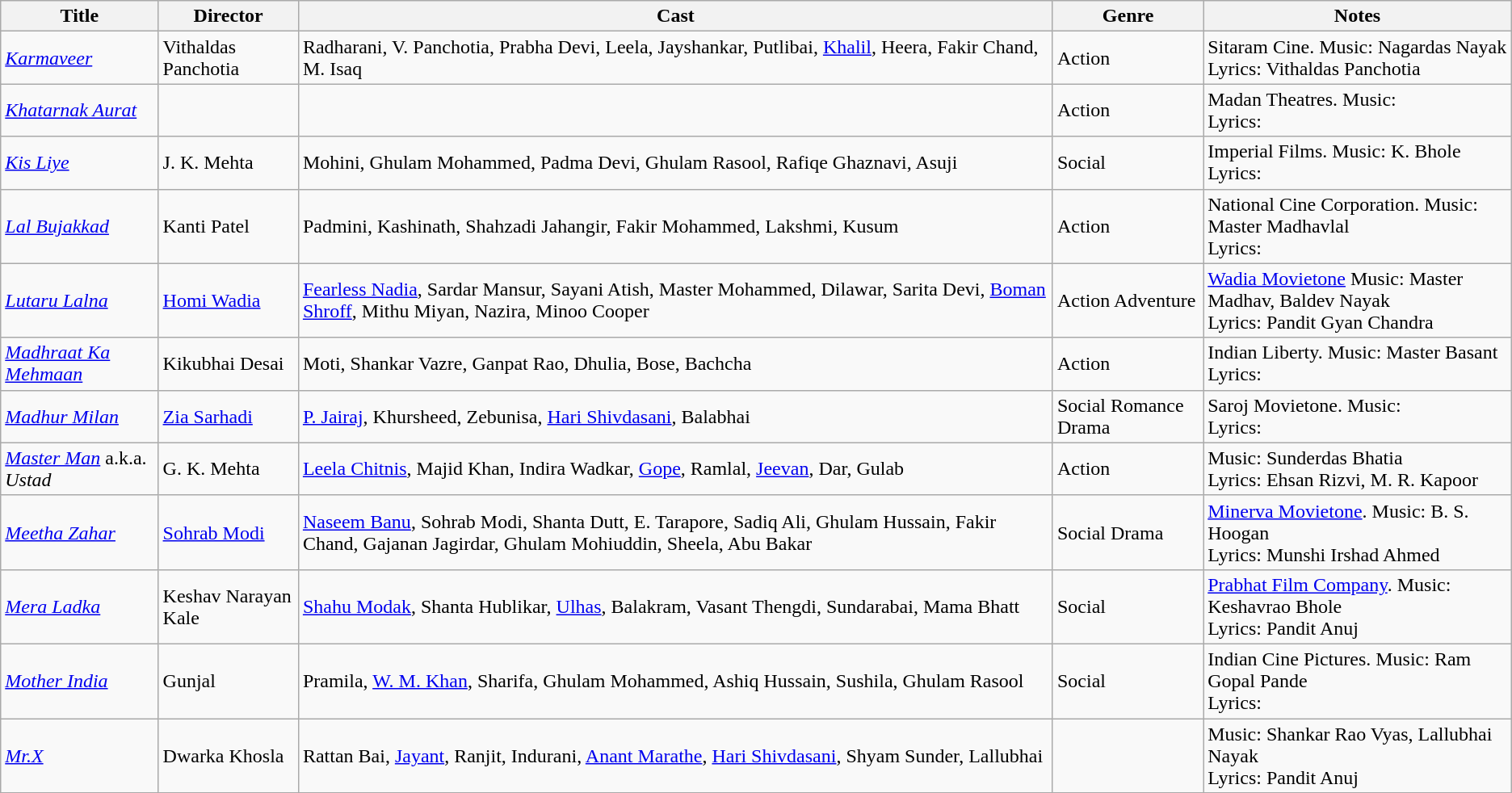<table class="wikitable">
<tr>
<th>Title</th>
<th>Director</th>
<th>Cast</th>
<th>Genre</th>
<th>Notes</th>
</tr>
<tr>
<td><em><a href='#'>Karmaveer</a></em></td>
<td>Vithaldas Panchotia</td>
<td>Radharani, V. Panchotia, Prabha Devi, Leela, Jayshankar, Putlibai, <a href='#'>Khalil</a>, Heera, Fakir Chand, M. Isaq</td>
<td>Action</td>
<td>Sitaram Cine. Music: Nagardas Nayak<br>Lyrics: Vithaldas Panchotia</td>
</tr>
<tr>
<td><em><a href='#'>Khatarnak Aurat</a></em></td>
<td></td>
<td></td>
<td>Action</td>
<td>Madan Theatres. Music: <br>Lyrics:</td>
</tr>
<tr>
<td><em><a href='#'>Kis Liye</a></em></td>
<td>J. K. Mehta</td>
<td>Mohini, Ghulam Mohammed, Padma Devi, Ghulam Rasool, Rafiqe Ghaznavi, Asuji</td>
<td>Social</td>
<td>Imperial Films. Music: K. Bhole<br>Lyrics:</td>
</tr>
<tr>
<td><em><a href='#'>Lal Bujakkad</a></em></td>
<td>Kanti Patel</td>
<td>Padmini, Kashinath, Shahzadi Jahangir, Fakir Mohammed, Lakshmi, Kusum</td>
<td>Action</td>
<td>National Cine Corporation. Music: Master Madhavlal <br>Lyrics:</td>
</tr>
<tr>
<td><em><a href='#'>Lutaru Lalna</a></em></td>
<td><a href='#'>Homi Wadia</a></td>
<td><a href='#'>Fearless Nadia</a>, Sardar Mansur, Sayani Atish, Master Mohammed, Dilawar, Sarita Devi, <a href='#'>Boman Shroff</a>, Mithu Miyan, Nazira, Minoo Cooper</td>
<td>Action Adventure</td>
<td><a href='#'>Wadia Movietone</a> Music: Master Madhav, Baldev Nayak<br>Lyrics: Pandit Gyan Chandra</td>
</tr>
<tr>
<td><em><a href='#'>Madhraat Ka Mehmaan</a></em></td>
<td>Kikubhai Desai</td>
<td>Moti, Shankar Vazre, Ganpat Rao, Dhulia, Bose, Bachcha</td>
<td>Action</td>
<td>Indian Liberty. Music: Master Basant<br>Lyrics:</td>
</tr>
<tr>
<td><em><a href='#'>Madhur Milan</a></em></td>
<td><a href='#'>Zia Sarhadi</a></td>
<td><a href='#'>P. Jairaj</a>, Khursheed, Zebunisa, <a href='#'>Hari Shivdasani</a>, Balabhai</td>
<td>Social Romance Drama</td>
<td>Saroj Movietone. Music: <br>Lyrics:</td>
</tr>
<tr>
<td><em><a href='#'>Master Man</a></em> a.k.a. <em>Ustad</em></td>
<td>G. K. Mehta</td>
<td><a href='#'>Leela Chitnis</a>, Majid Khan, Indira Wadkar, <a href='#'>Gope</a>, Ramlal, <a href='#'>Jeevan</a>, Dar, Gulab</td>
<td>Action</td>
<td>Music: Sunderdas Bhatia<br>Lyrics: Ehsan Rizvi, M. R. Kapoor</td>
</tr>
<tr>
<td><em><a href='#'>Meetha Zahar</a></em></td>
<td><a href='#'>Sohrab Modi</a></td>
<td><a href='#'>Naseem Banu</a>, Sohrab Modi, Shanta Dutt, E. Tarapore, Sadiq Ali, Ghulam Hussain, Fakir Chand, Gajanan Jagirdar, Ghulam Mohiuddin, Sheela, Abu Bakar</td>
<td>Social Drama</td>
<td><a href='#'>Minerva Movietone</a>. Music: B. S. Hoogan<br>Lyrics: Munshi Irshad Ahmed</td>
</tr>
<tr>
<td><em><a href='#'>Mera Ladka</a></em></td>
<td>Keshav Narayan Kale</td>
<td><a href='#'>Shahu Modak</a>, Shanta Hublikar, <a href='#'>Ulhas</a>, Balakram, Vasant Thengdi, Sundarabai, Mama Bhatt</td>
<td>Social</td>
<td><a href='#'>Prabhat Film Company</a>. Music: Keshavrao Bhole<br>Lyrics: Pandit Anuj</td>
</tr>
<tr>
<td><em><a href='#'>Mother India</a></em></td>
<td>Gunjal</td>
<td>Pramila, <a href='#'>W. M. Khan</a>, Sharifa, Ghulam Mohammed, Ashiq Hussain, Sushila, Ghulam Rasool</td>
<td>Social</td>
<td>Indian Cine Pictures. Music: Ram Gopal Pande<br>Lyrics:</td>
</tr>
<tr>
<td><em><a href='#'>Mr.X</a></em></td>
<td>Dwarka Khosla</td>
<td>Rattan Bai, <a href='#'>Jayant</a>, Ranjit, Indurani, <a href='#'>Anant Marathe</a>, <a href='#'>Hari Shivdasani</a>, Shyam Sunder, Lallubhai</td>
<td></td>
<td>Music: Shankar Rao Vyas, Lallubhai Nayak<br>Lyrics: Pandit Anuj</td>
</tr>
<tr>
</tr>
</table>
